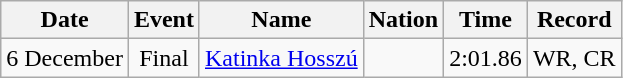<table class=wikitable style=text-align:center>
<tr>
<th>Date</th>
<th>Event</th>
<th>Name</th>
<th>Nation</th>
<th>Time</th>
<th>Record</th>
</tr>
<tr>
<td>6 December</td>
<td>Final</td>
<td align=left><a href='#'>Katinka Hosszú</a></td>
<td align=left></td>
<td>2:01.86</td>
<td>WR, CR</td>
</tr>
</table>
